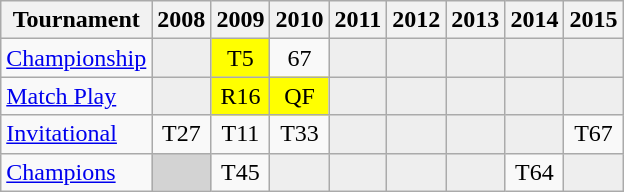<table class="wikitable" style="text-align:center;">
<tr>
<th>Tournament</th>
<th>2008</th>
<th>2009</th>
<th>2010</th>
<th>2011</th>
<th>2012</th>
<th>2013</th>
<th>2014</th>
<th>2015</th>
</tr>
<tr>
<td align="left"><a href='#'>Championship</a></td>
<td style="background:#eeeeee;"></td>
<td style="background:yellow;">T5</td>
<td>67</td>
<td style="background:#eeeeee;"></td>
<td style="background:#eeeeee;"></td>
<td style="background:#eeeeee;"></td>
<td style="background:#eeeeee;"></td>
<td style="background:#eeeeee;"></td>
</tr>
<tr>
<td align="left"><a href='#'>Match Play</a></td>
<td style="background:#eeeeee;"></td>
<td style="background:yellow;">R16</td>
<td style="background:yellow;">QF</td>
<td style="background:#eeeeee;"></td>
<td style="background:#eeeeee;"></td>
<td style="background:#eeeeee;"></td>
<td style="background:#eeeeee;"></td>
<td style="background:#eeeeee;"></td>
</tr>
<tr>
<td align="left"><a href='#'>Invitational</a></td>
<td>T27</td>
<td>T11</td>
<td>T33</td>
<td style="background:#eeeeee;"></td>
<td style="background:#eeeeee;"></td>
<td style="background:#eeeeee;"></td>
<td style="background:#eeeeee;"></td>
<td>T67</td>
</tr>
<tr>
<td align="left"><a href='#'>Champions</a></td>
<td style="background:#D3D3D3;"></td>
<td>T45</td>
<td style="background:#eeeeee;"></td>
<td style="background:#eeeeee;"></td>
<td style="background:#eeeeee;"></td>
<td style="background:#eeeeee;"></td>
<td>T64</td>
<td style="background:#eeeeee;"></td>
</tr>
</table>
